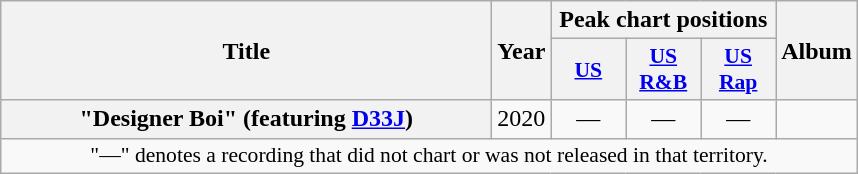<table class="wikitable plainrowheaders" style="text-align:center;">
<tr>
<th scope="col" rowspan="2" style="width:20em;">Title</th>
<th scope="col" rowspan="2">Year</th>
<th scope="col" colspan="3">Peak chart positions</th>
<th scope="col" rowspan="2">Album</th>
</tr>
<tr>
<th style="width:3em;font-size:90%;"><a href='#'>US</a></th>
<th style="width:3em;font-size:90%;"><a href='#'>US<br>R&B</a></th>
<th style="width:3em;font-size:90%;"><a href='#'>US<br>Rap</a></th>
</tr>
<tr>
<th scope="row">"Designer Boi" <span>(featuring <a href='#'>D33J</a>)</span></th>
<td>2020</td>
<td>—</td>
<td>—</td>
<td>—</td>
<td></td>
</tr>
<tr>
<td colspan="6" style="font-size:90%">"—" denotes a recording that did not chart or was not released in that territory.</td>
</tr>
</table>
